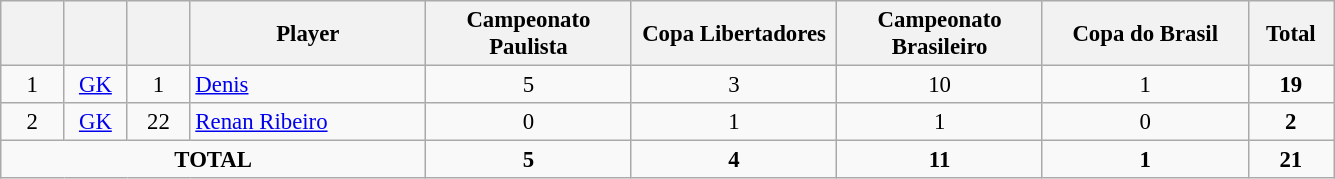<table class="wikitable" style="font-size: 95%; text-align: center;">
<tr>
<th width=35></th>
<th width=35></th>
<th width=35></th>
<th width=150>Player</th>
<th width=130>Campeonato Paulista</th>
<th width=130>Copa Libertadores</th>
<th width=130>Campeonato Brasileiro</th>
<th width=130>Copa do Brasil</th>
<th width=50><strong>Total</strong></th>
</tr>
<tr>
<td>1</td>
<td><a href='#'>GK</a></td>
<td>1</td>
<td align=left> <a href='#'>Denis</a></td>
<td>5</td>
<td>3</td>
<td>10</td>
<td>1</td>
<td><strong>19</strong></td>
</tr>
<tr>
<td>2</td>
<td><a href='#'>GK</a></td>
<td>22</td>
<td align=left> <a href='#'>Renan Ribeiro</a></td>
<td>0</td>
<td>1</td>
<td>1</td>
<td>0</td>
<td><strong>2</strong></td>
</tr>
<tr>
<td colspan="4"><strong>TOTAL</strong></td>
<td><strong>5</strong></td>
<td><strong>4</strong></td>
<td><strong>11</strong></td>
<td><strong>1</strong></td>
<td><strong>21</strong></td>
</tr>
</table>
